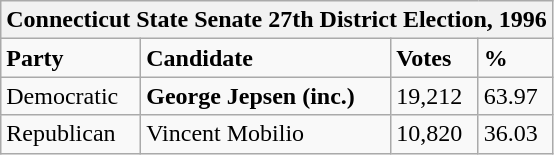<table class="wikitable">
<tr>
<th colspan="4">Connecticut State Senate 27th District Election, 1996</th>
</tr>
<tr>
<td><strong>Party</strong></td>
<td><strong>Candidate</strong></td>
<td><strong>Votes</strong></td>
<td><strong>%</strong></td>
</tr>
<tr>
<td>Democratic</td>
<td><strong>George Jepsen (inc.)</strong></td>
<td>19,212</td>
<td>63.97</td>
</tr>
<tr>
<td>Republican</td>
<td>Vincent Mobilio</td>
<td>10,820</td>
<td>36.03</td>
</tr>
</table>
